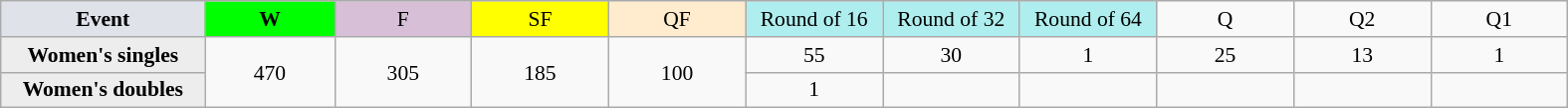<table class=wikitable style=font-size:90%;text-align:center>
<tr>
<td style="width:130px; background:#dfe2e9;"><strong>Event</strong></td>
<td style="width:80px; background:lime;"><strong>W</strong></td>
<td style="width:85px; background:thistle;">F</td>
<td style="width:85px; background:#ff0;">SF</td>
<td style="width:85px; background:#ffebcd;">QF</td>
<td style="width:85px; background:#afeeee;">Round of 16</td>
<td style="width:85px; background:#afeeee;">Round of 32</td>
<td style="width:85px; background:#afeeee;">Round of 64</td>
<td width=85>Q</td>
<td width=85>Q2</td>
<td width=85>Q1</td>
</tr>
<tr>
<th style="background:#ededed;">Women's singles</th>
<td rowspan=2>470</td>
<td rowspan=2>305</td>
<td rowspan=2>185</td>
<td rowspan=2>100</td>
<td>55</td>
<td>30</td>
<td>1</td>
<td>25</td>
<td>13</td>
<td>1</td>
</tr>
<tr>
<th style="background:#ededed;">Women's doubles</th>
<td>1</td>
<td></td>
<td></td>
<td></td>
<td></td>
<td></td>
</tr>
</table>
